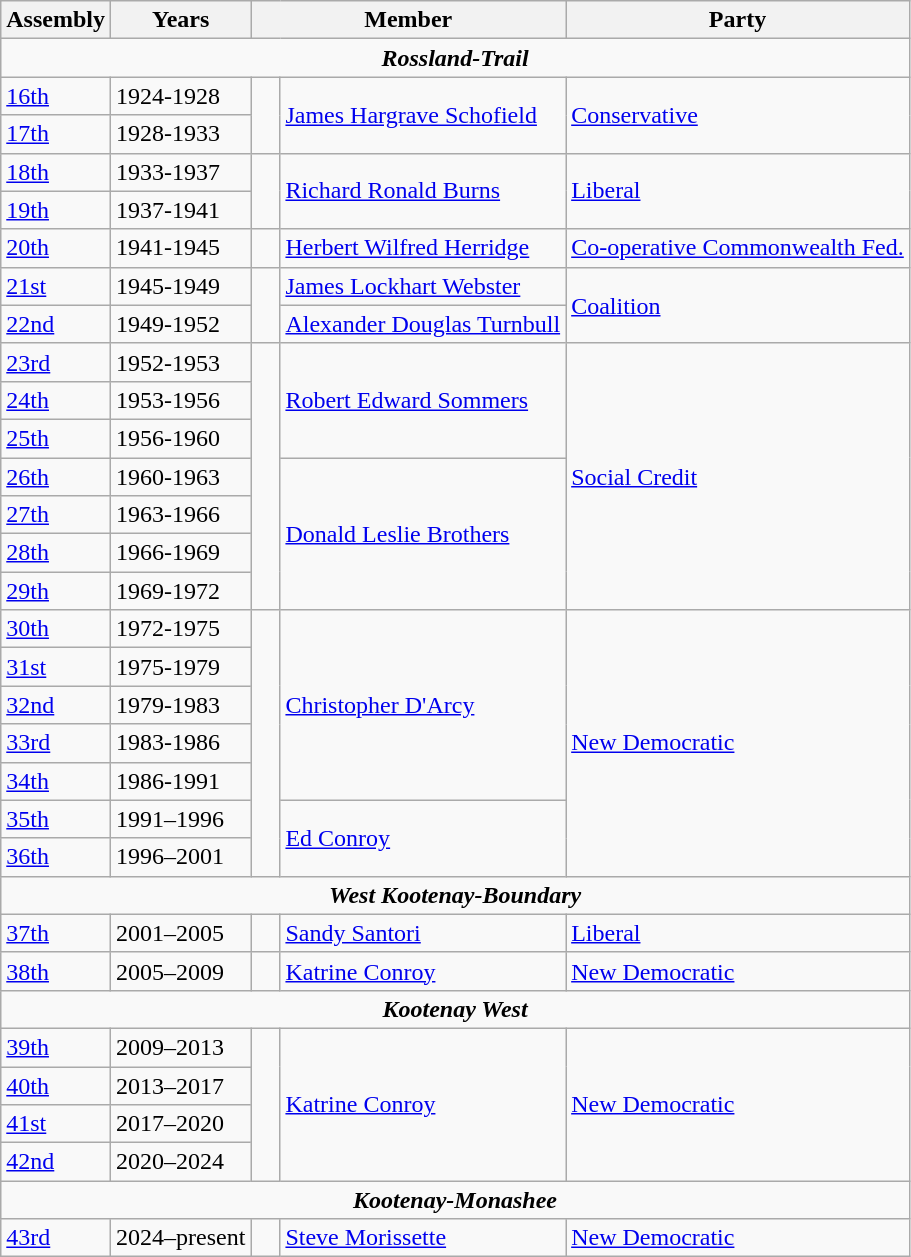<table class="wikitable">
<tr>
<th>Assembly</th>
<th>Years</th>
<th colspan="2">Member</th>
<th>Party</th>
</tr>
<tr>
<td colspan="5" align="center"><strong><em>Rossland-Trail</em></strong></td>
</tr>
<tr>
<td><a href='#'>16th</a></td>
<td>1924-1928</td>
<td rowspan="2" >   </td>
<td rowspan="2"><a href='#'>James Hargrave Schofield</a></td>
<td rowspan="2"><a href='#'>Conservative</a></td>
</tr>
<tr>
<td><a href='#'>17th</a></td>
<td>1928-1933</td>
</tr>
<tr>
<td><a href='#'>18th</a></td>
<td>1933-1937</td>
<td rowspan="2" >   </td>
<td rowspan="2"><a href='#'>Richard Ronald Burns</a></td>
<td rowspan="2"><a href='#'>Liberal</a></td>
</tr>
<tr>
<td><a href='#'>19th</a></td>
<td>1937-1941</td>
</tr>
<tr>
<td><a href='#'>20th</a></td>
<td>1941-1945</td>
<td>   </td>
<td><a href='#'>Herbert Wilfred Herridge</a></td>
<td><a href='#'>Co-operative Commonwealth Fed.</a></td>
</tr>
<tr>
<td><a href='#'>21st</a></td>
<td>1945-1949</td>
<td rowspan=2 >   </td>
<td><a href='#'>James Lockhart Webster</a></td>
<td rowspan=2><a href='#'>Coalition</a></td>
</tr>
<tr>
<td><a href='#'>22nd</a></td>
<td>1949-1952</td>
<td><a href='#'>Alexander Douglas Turnbull</a></td>
</tr>
<tr>
<td><a href='#'>23rd</a></td>
<td>1952-1953</td>
<td rowspan="7" >   </td>
<td rowspan="3"><a href='#'>Robert Edward Sommers</a></td>
<td rowspan="7"><a href='#'>Social Credit</a></td>
</tr>
<tr>
<td><a href='#'>24th</a></td>
<td>1953-1956</td>
</tr>
<tr>
<td><a href='#'>25th</a></td>
<td>1956-1960</td>
</tr>
<tr>
<td><a href='#'>26th</a></td>
<td>1960-1963</td>
<td rowspan="4"><a href='#'>Donald Leslie Brothers</a></td>
</tr>
<tr>
<td><a href='#'>27th</a></td>
<td>1963-1966</td>
</tr>
<tr>
<td><a href='#'>28th</a></td>
<td>1966-1969</td>
</tr>
<tr>
<td><a href='#'>29th</a></td>
<td>1969-1972</td>
</tr>
<tr>
<td><a href='#'>30th</a></td>
<td>1972-1975</td>
<td rowspan="7" >   </td>
<td rowspan="5"><a href='#'>Christopher D'Arcy</a></td>
<td rowspan="7"><a href='#'>New Democratic</a></td>
</tr>
<tr>
<td><a href='#'>31st</a></td>
<td>1975-1979</td>
</tr>
<tr>
<td><a href='#'>32nd</a></td>
<td>1979-1983</td>
</tr>
<tr>
<td><a href='#'>33rd</a></td>
<td>1983-1986</td>
</tr>
<tr>
<td><a href='#'>34th</a></td>
<td>1986-1991</td>
</tr>
<tr>
<td><a href='#'>35th</a></td>
<td>1991–1996</td>
<td rowspan="2"><a href='#'>Ed Conroy</a></td>
</tr>
<tr>
<td><a href='#'>36th</a></td>
<td>1996–2001</td>
</tr>
<tr>
<td colspan="5" align="center"><strong><em>West Kootenay-Boundary</em></strong></td>
</tr>
<tr>
<td><a href='#'>37th</a></td>
<td>2001–2005</td>
<td>   </td>
<td><a href='#'>Sandy Santori</a></td>
<td><a href='#'>Liberal</a></td>
</tr>
<tr>
<td><a href='#'>38th</a></td>
<td>2005–2009</td>
<td>   </td>
<td><a href='#'>Katrine Conroy</a></td>
<td><a href='#'>New Democratic</a></td>
</tr>
<tr>
<td colspan="5" align="center"><strong><em>Kootenay West</em></strong></td>
</tr>
<tr>
<td><a href='#'>39th</a></td>
<td>2009–2013</td>
<td rowspan="4" >   </td>
<td rowspan="4"><a href='#'>Katrine Conroy</a></td>
<td rowspan="4"><a href='#'>New Democratic</a></td>
</tr>
<tr>
<td><a href='#'>40th</a></td>
<td>2013–2017</td>
</tr>
<tr>
<td><a href='#'>41st</a></td>
<td>2017–2020</td>
</tr>
<tr>
<td><a href='#'>42nd</a></td>
<td>2020–2024</td>
</tr>
<tr>
<td colspan="5" align="center"><strong><em>Kootenay-Monashee</em></strong></td>
</tr>
<tr>
<td><a href='#'>43rd</a></td>
<td>2024–present</td>
<td>   </td>
<td><a href='#'>Steve Morissette</a></td>
<td><a href='#'>New Democratic</a></td>
</tr>
</table>
